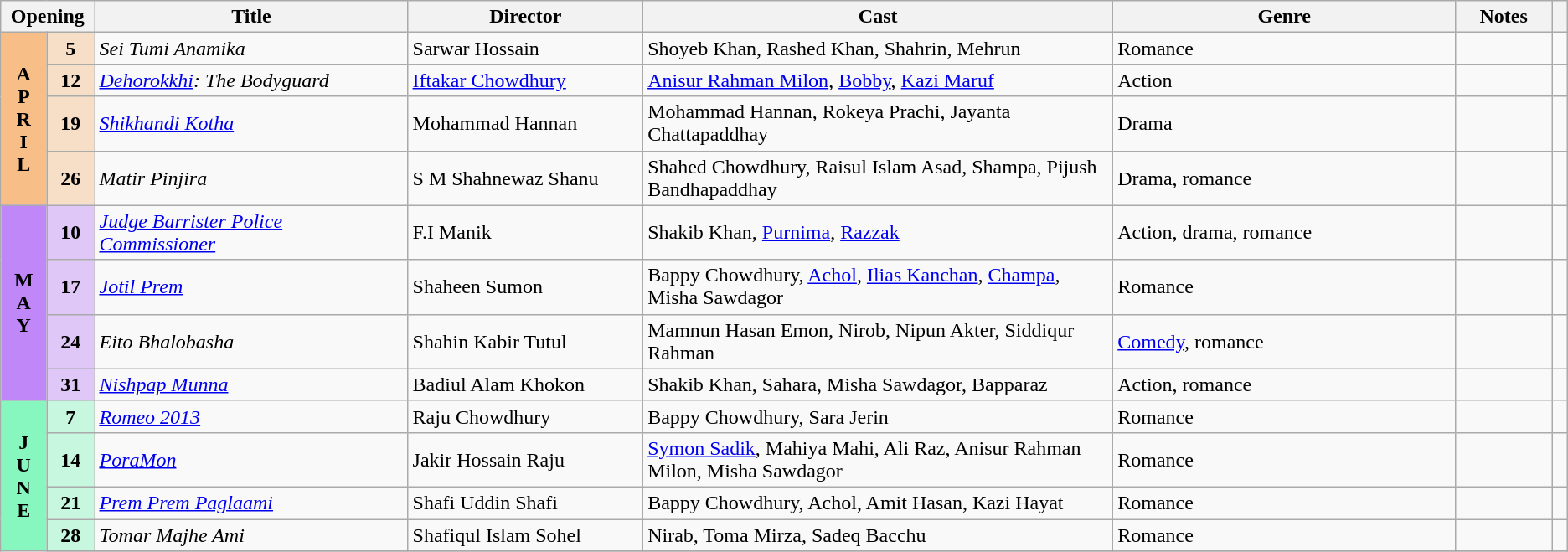<table class="wikitable sortable">
<tr>
<th colspan="2" style="width:6%;">Opening</th>
<th style="width:20%;">Title</th>
<th style="width:15%;">Director</th>
<th style="width:30%;">Cast</th>
<th>Genre</th>
<th>Notes</th>
<th></th>
</tr>
<tr>
<th rowspan="4" style="text-align:center; background:#f7bf87">A<br>P<br>R<br>I<br>L</th>
<td rowspan="1" style="text-align:center; background:#f7dfc7"><strong>5</strong></td>
<td><em>Sei Tumi Anamika</em></td>
<td>Sarwar Hossain</td>
<td>Shoyeb Khan, Rashed Khan, Shahrin, Mehrun</td>
<td>Romance</td>
<td></td>
<td></td>
</tr>
<tr>
<td rowspan="1" style="text-align:center; background:#f7dfc7"><strong>12</strong></td>
<td><em><a href='#'>Dehorokkhi</a>: The Bodyguard</em></td>
<td><a href='#'>Iftakar Chowdhury</a></td>
<td><a href='#'>Anisur Rahman Milon</a>, <a href='#'>Bobby</a>, <a href='#'>Kazi Maruf</a></td>
<td>Action</td>
<td></td>
<td></td>
</tr>
<tr>
<td rowspan="1" style="text-align:center; background:#f7dfc7"><strong>19</strong></td>
<td><em><a href='#'>Shikhandi Kotha</a></em></td>
<td>Mohammad Hannan</td>
<td>Mohammad Hannan,  Rokeya Prachi, Jayanta Chattapaddhay</td>
<td>Drama</td>
<td></td>
<td></td>
</tr>
<tr>
<td rowspan="1" style="text-align:center; background:#f7dfc7"><strong>26</strong></td>
<td><em>Matir Pinjira</em></td>
<td>S M Shahnewaz Shanu</td>
<td>Shahed Chowdhury, Raisul Islam Asad, Shampa, Pijush Bandhapaddhay</td>
<td>Drama, romance</td>
<td></td>
<td></td>
</tr>
<tr>
<th rowspan="4" style="text-align:center; background:#bf87f7">M<br>A<br>Y</th>
<td rowspan="1" style="text-align:center; background:#dfc7f7"><strong>10</strong></td>
<td><em><a href='#'>Judge Barrister Police Commissioner</a></em></td>
<td>F.I Manik</td>
<td>Shakib Khan, <a href='#'>Purnima</a>, <a href='#'>Razzak</a></td>
<td>Action, drama, romance</td>
<td></td>
<td></td>
</tr>
<tr>
<td rowspan="1" style="text-align:center; background:#dfc7f7"><strong>17</strong></td>
<td><em><a href='#'>Jotil Prem</a></em></td>
<td>Shaheen Sumon</td>
<td>Bappy Chowdhury, <a href='#'>Achol</a>, <a href='#'>Ilias Kanchan</a>, <a href='#'>Champa</a>, Misha Sawdagor</td>
<td>Romance</td>
<td></td>
<td></td>
</tr>
<tr>
<td rowspan="1" style="text-align:center; background:#dfc7f7"><strong>24</strong></td>
<td><em>Eito Bhalobasha</em></td>
<td>Shahin Kabir Tutul</td>
<td>Mamnun Hasan Emon, Nirob, Nipun Akter, Siddiqur Rahman</td>
<td><a href='#'>Comedy</a>, romance</td>
<td></td>
<td></td>
</tr>
<tr>
<td rowspan="1" style="text-align:center; background:#dfc7f7"><strong>31</strong></td>
<td><em><a href='#'>Nishpap Munna</a></em></td>
<td>Badiul Alam Khokon</td>
<td>Shakib Khan, Sahara, Misha Sawdagor, Bapparaz</td>
<td>Action, romance</td>
<td></td>
<td></td>
</tr>
<tr>
<th rowspan="5" style="text-align:center; background:#87f7bf">J<br>U<br>N<br>E</th>
<td rowspan="1" style="text-align:center; background:#c7f7df"><strong>7</strong></td>
<td><em><a href='#'>Romeo 2013</a></em></td>
<td>Raju Chowdhury</td>
<td>Bappy Chowdhury, Sara Jerin</td>
<td>Romance</td>
<td></td>
<td></td>
</tr>
<tr>
<td rowspan="1" style="text-align:center; background:#c7f7df"><strong>14</strong></td>
<td><em><a href='#'>PoraMon</a></em></td>
<td>Jakir Hossain Raju</td>
<td><a href='#'>Symon Sadik</a>, Mahiya Mahi, Ali Raz, Anisur Rahman Milon, Misha Sawdagor</td>
<td>Romance</td>
<td></td>
<td></td>
</tr>
<tr>
<td rowspan="1" style="text-align:center; background:#c7f7df"><strong>21</strong></td>
<td><em><a href='#'>Prem Prem Paglaami</a></em></td>
<td>Shafi Uddin Shafi</td>
<td>Bappy Chowdhury, Achol, Amit Hasan, Kazi Hayat</td>
<td>Romance</td>
<td></td>
<td></td>
</tr>
<tr>
<td rowspan="1" style="text-align:center; background:#c7f7df"><strong>28</strong></td>
<td><em>Tomar Majhe Ami</em></td>
<td>Shafiqul Islam Sohel</td>
<td>Nirab, Toma Mirza, Sadeq Bacchu</td>
<td>Romance</td>
<td></td>
<td></td>
</tr>
<tr>
</tr>
</table>
